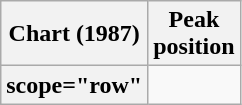<table class="wikitable sortable plainrowheaders" style="text-align:center">
<tr>
<th scope="col">Chart (1987)</th>
<th scope="col">Peak<br>position</th>
</tr>
<tr>
<th>scope="row" </th>
</tr>
</table>
